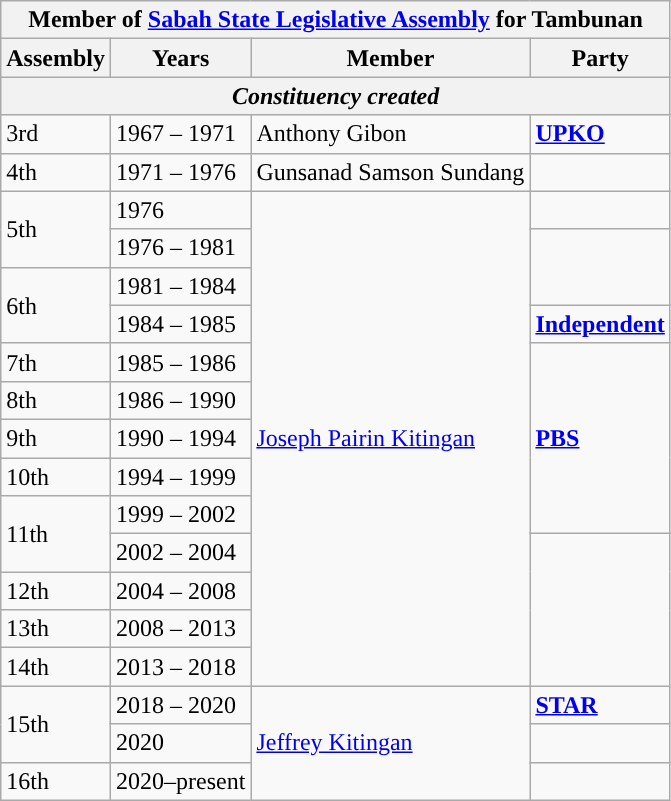<table class="wikitable">
<tr>
<th colspan="4">Member of <a href='#'>Sabah State Legislative Assembly</a> for Tambunan</th>
</tr>
<tr>
<th>Assembly</th>
<th>Years</th>
<th>Member</th>
<th>Party</th>
</tr>
<tr>
<th colspan="4" align="center"><em>Constituency created</em></th>
</tr>
<tr>
<td>3rd</td>
<td>1967 – 1971</td>
<td>Anthony Gibon</td>
<td><strong><a href='#'>UPKO</a></strong></td>
</tr>
<tr>
<td>4th</td>
<td>1971 – 1976</td>
<td>Gunsanad Samson Sundang</td>
<td></td>
</tr>
<tr>
<td rowspan="2">5th</td>
<td>1976</td>
<td rowspan="13"><a href='#'>Joseph Pairin Kitingan</a></td>
<td></td>
</tr>
<tr>
<td>1976 – 1981</td>
<td rowspan="2"></td>
</tr>
<tr>
<td rowspan="2">6th</td>
<td>1981 – 1984</td>
</tr>
<tr>
<td>1984 – 1985</td>
<td><strong><a href='#'>Independent</a></strong></td>
</tr>
<tr>
<td>7th</td>
<td>1985 – 1986</td>
<td rowspan="5"><strong><a href='#'>PBS</a></strong></td>
</tr>
<tr>
<td>8th</td>
<td>1986 – 1990</td>
</tr>
<tr>
<td>9th</td>
<td>1990 – 1994</td>
</tr>
<tr>
<td>10th</td>
<td>1994 – 1999</td>
</tr>
<tr>
<td rowspan="2">11th</td>
<td>1999 – 2002</td>
</tr>
<tr>
<td>2002 – 2004</td>
<td rowspan="4"></td>
</tr>
<tr>
<td>12th</td>
<td>2004 – 2008</td>
</tr>
<tr>
<td>13th</td>
<td>2008 – 2013</td>
</tr>
<tr>
<td>14th</td>
<td>2013 – 2018</td>
</tr>
<tr>
<td rowspan="2">15th</td>
<td>2018 – 2020</td>
<td rowspan="4"><a href='#'>Jeffrey Kitingan</a></td>
<td><strong><a href='#'>STAR</a></strong></td>
</tr>
<tr>
<td>2020</td>
<td></td>
</tr>
<tr>
<td>16th</td>
<td>2020–present</td>
<td></td>
</tr>
</table>
